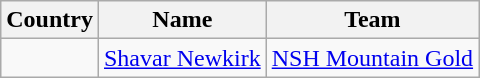<table class="wikitable">
<tr>
<th>Country</th>
<th>Name</th>
<th>Team</th>
</tr>
<tr>
<td></td>
<td><a href='#'>Shavar Newkirk</a></td>
<td><a href='#'>NSH Mountain Gold</a></td>
</tr>
</table>
